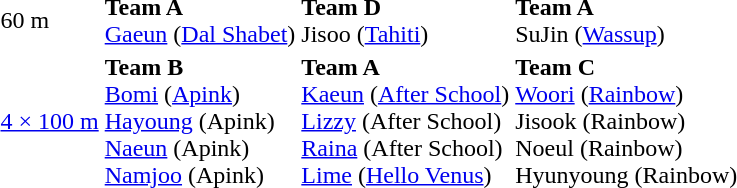<table>
<tr>
<td>60 m</td>
<td><strong>Team A</strong><br><a href='#'>Gaeun</a> (<a href='#'>Dal Shabet</a>)</td>
<td><strong>Team D</strong><br>Jisoo (<a href='#'>Tahiti</a>)</td>
<td><strong>Team A</strong><br>SuJin (<a href='#'>Wassup</a>)</td>
</tr>
<tr>
<td><a href='#'>4 × 100 m</a></td>
<td><strong>Team B</strong><br><a href='#'>Bomi</a> (<a href='#'>Apink</a>)<br><a href='#'>Hayoung</a> (Apink)<br><a href='#'>Naeun</a> (Apink)<br><a href='#'>Namjoo</a> (Apink)</td>
<td><strong>Team A</strong><br><a href='#'>Kaeun</a> (<a href='#'>After School</a>)<br><a href='#'>Lizzy</a> (After School)<br><a href='#'>Raina</a> (After School)<br><a href='#'>Lime</a> (<a href='#'>Hello Venus</a>)</td>
<td><strong>Team C</strong><br><a href='#'>Woori</a> (<a href='#'>Rainbow</a>)<br>Jisook (Rainbow)<br>Noeul (Rainbow)<br>Hyunyoung (Rainbow)</td>
</tr>
</table>
